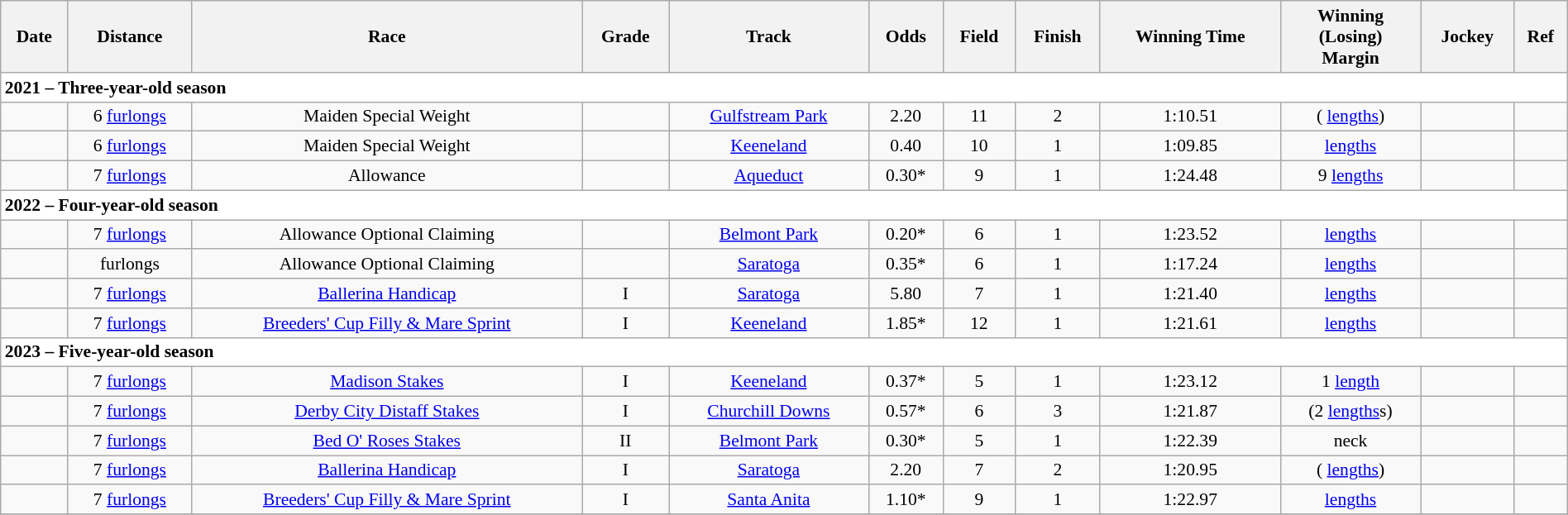<table class = "wikitable sortable" style="text-align:center; width:100%; font-size:90%">
<tr>
<th scope="col">Date</th>
<th scope="col">Distance</th>
<th scope="col">Race</th>
<th scope="col">Grade</th>
<th scope="col">Track</th>
<th scope="col">Odds</th>
<th scope="col">Field</th>
<th scope="col">Finish</th>
<th scope="col">Winning Time</th>
<th scope="col">Winning<br>(Losing)<br>Margin</th>
<th scope="col">Jockey</th>
<th scope="col" class="unsortable">Ref</th>
</tr>
<tr style="background-color:white">
<td align="left" colspan=12><strong>2021 – Three-year-old season</strong></td>
</tr>
<tr>
<td></td>
<td> 6 <a href='#'>furlongs</a></td>
<td>Maiden Special Weight</td>
<td></td>
<td><a href='#'>Gulfstream Park</a></td>
<td>2.20</td>
<td>11</td>
<td>2</td>
<td>1:10.51</td>
<td> ( <a href='#'>lengths</a>)</td>
<td></td>
<td></td>
</tr>
<tr>
<td></td>
<td> 6 <a href='#'>furlongs</a></td>
<td>Maiden Special Weight</td>
<td></td>
<td><a href='#'>Keeneland</a></td>
<td>0.40</td>
<td>10</td>
<td>1</td>
<td>1:09.85</td>
<td> <a href='#'>lengths</a></td>
<td></td>
<td></td>
</tr>
<tr>
<td></td>
<td> 7 <a href='#'>furlongs</a></td>
<td>Allowance</td>
<td></td>
<td><a href='#'>Aqueduct</a></td>
<td>0.30*</td>
<td>9</td>
<td>1</td>
<td>1:24.48</td>
<td> 9 <a href='#'>lengths</a></td>
<td></td>
<td></td>
</tr>
<tr style="background-color:white">
<td align="left" colspan=12><strong>2022 – Four-year-old season</strong></td>
</tr>
<tr>
<td></td>
<td> 7 <a href='#'>furlongs</a></td>
<td>Allowance Optional Claiming</td>
<td></td>
<td><a href='#'>Belmont Park</a></td>
<td>0.20*</td>
<td>6</td>
<td>1</td>
<td>1:23.52</td>
<td> <a href='#'>lengths</a></td>
<td></td>
<td></td>
</tr>
<tr>
<td></td>
<td>  furlongs</td>
<td>Allowance Optional Claiming</td>
<td></td>
<td><a href='#'>Saratoga</a></td>
<td>0.35*</td>
<td>6</td>
<td>1</td>
<td>1:17.24</td>
<td> <a href='#'>lengths</a></td>
<td></td>
<td></td>
</tr>
<tr>
<td></td>
<td> 7 <a href='#'>furlongs</a></td>
<td><a href='#'>Ballerina Handicap</a></td>
<td>I</td>
<td><a href='#'>Saratoga</a></td>
<td>5.80</td>
<td>7</td>
<td>1</td>
<td>1:21.40</td>
<td> <a href='#'>lengths</a></td>
<td></td>
<td></td>
</tr>
<tr>
<td></td>
<td>   7 <a href='#'>furlongs</a></td>
<td><a href='#'>Breeders' Cup Filly & Mare Sprint</a></td>
<td>I</td>
<td><a href='#'>Keeneland</a></td>
<td>1.85*</td>
<td>12</td>
<td>1</td>
<td>1:21.61</td>
<td> <a href='#'>lengths</a></td>
<td></td>
<td></td>
</tr>
<tr style="background-color:white">
<td align="left" colspan=12><strong>2023 – Five-year-old season</strong></td>
</tr>
<tr>
<td></td>
<td>   7 <a href='#'>furlongs</a></td>
<td><a href='#'>Madison Stakes</a></td>
<td>I</td>
<td><a href='#'>Keeneland</a></td>
<td>0.37*</td>
<td>5</td>
<td>1</td>
<td>1:23.12</td>
<td> 1 <a href='#'>length</a></td>
<td></td>
<td></td>
</tr>
<tr>
<td></td>
<td>   7 <a href='#'>furlongs</a></td>
<td><a href='#'>Derby City Distaff Stakes</a></td>
<td>I</td>
<td><a href='#'>Churchill Downs</a></td>
<td>0.57*</td>
<td>6</td>
<td>3</td>
<td>1:21.87</td>
<td> (2 <a href='#'>lengths</a>s)</td>
<td></td>
<td></td>
</tr>
<tr>
<td></td>
<td>   7 <a href='#'>furlongs</a></td>
<td><a href='#'>Bed O' Roses Stakes</a></td>
<td>II</td>
<td><a href='#'>Belmont Park</a></td>
<td>0.30*</td>
<td>5</td>
<td>1</td>
<td>1:22.39</td>
<td> neck</td>
<td></td>
<td></td>
</tr>
<tr>
<td></td>
<td> 7 <a href='#'>furlongs</a></td>
<td><a href='#'>Ballerina Handicap</a></td>
<td>I</td>
<td><a href='#'>Saratoga</a></td>
<td>2.20</td>
<td>7</td>
<td>2</td>
<td>1:20.95</td>
<td>( <a href='#'>lengths</a>)</td>
<td></td>
<td></td>
</tr>
<tr>
<td></td>
<td>   7 <a href='#'>furlongs</a></td>
<td><a href='#'>Breeders' Cup Filly & Mare Sprint</a></td>
<td>I</td>
<td><a href='#'>Santa Anita</a></td>
<td>1.10*</td>
<td>9</td>
<td>1</td>
<td>1:22.97</td>
<td> <a href='#'>lengths</a></td>
<td></td>
<td></td>
</tr>
<tr>
</tr>
</table>
